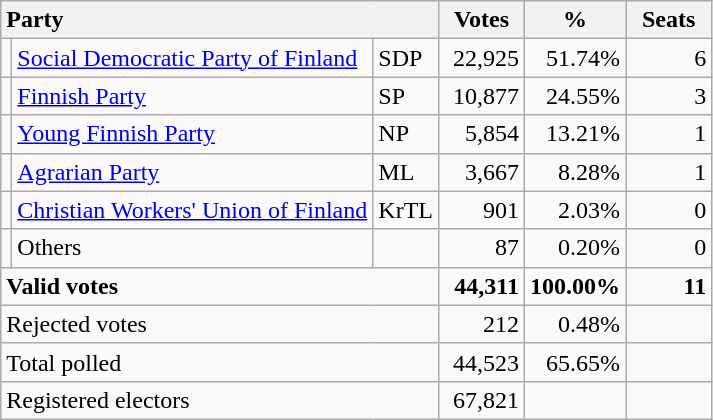<table class="wikitable" border="1" style="text-align:right;">
<tr>
<th style="text-align:left;" colspan=3>Party</th>
<th align=center width="50">Votes</th>
<th align=center width="50">%</th>
<th align=center width="50">Seats</th>
</tr>
<tr>
<td></td>
<td align=left style="white-space: nowrap;"><a href='#'>Social Democratic Party of Finland</a></td>
<td align=left>SDP</td>
<td>22,925</td>
<td>51.74%</td>
<td>6</td>
</tr>
<tr>
<td></td>
<td align=left><a href='#'>Finnish Party</a></td>
<td align=left>SP</td>
<td>10,877</td>
<td>24.55%</td>
<td>3</td>
</tr>
<tr>
<td></td>
<td align=left><a href='#'>Young Finnish Party</a></td>
<td align=left>NP</td>
<td>5,854</td>
<td>13.21%</td>
<td>1</td>
</tr>
<tr>
<td></td>
<td align=left><a href='#'>Agrarian Party</a></td>
<td align=left>ML</td>
<td>3,667</td>
<td>8.28%</td>
<td>1</td>
</tr>
<tr>
<td></td>
<td align=left><a href='#'>Christian Workers' Union of Finland</a></td>
<td align=left>KrTL</td>
<td>901</td>
<td>2.03%</td>
<td>0</td>
</tr>
<tr>
<td></td>
<td align=left>Others</td>
<td align=left></td>
<td>87</td>
<td>0.20%</td>
<td>0</td>
</tr>
<tr style="font-weight:bold">
<td align=left colspan=3>Valid votes</td>
<td>44,311</td>
<td>100.00%</td>
<td>11</td>
</tr>
<tr>
<td align=left colspan=3>Rejected votes</td>
<td>212</td>
<td>0.48%</td>
<td></td>
</tr>
<tr>
<td align=left colspan=3>Total polled</td>
<td>44,523</td>
<td>65.65%</td>
<td></td>
</tr>
<tr>
<td align=left colspan=3>Registered electors</td>
<td>67,821</td>
<td></td>
<td></td>
</tr>
</table>
